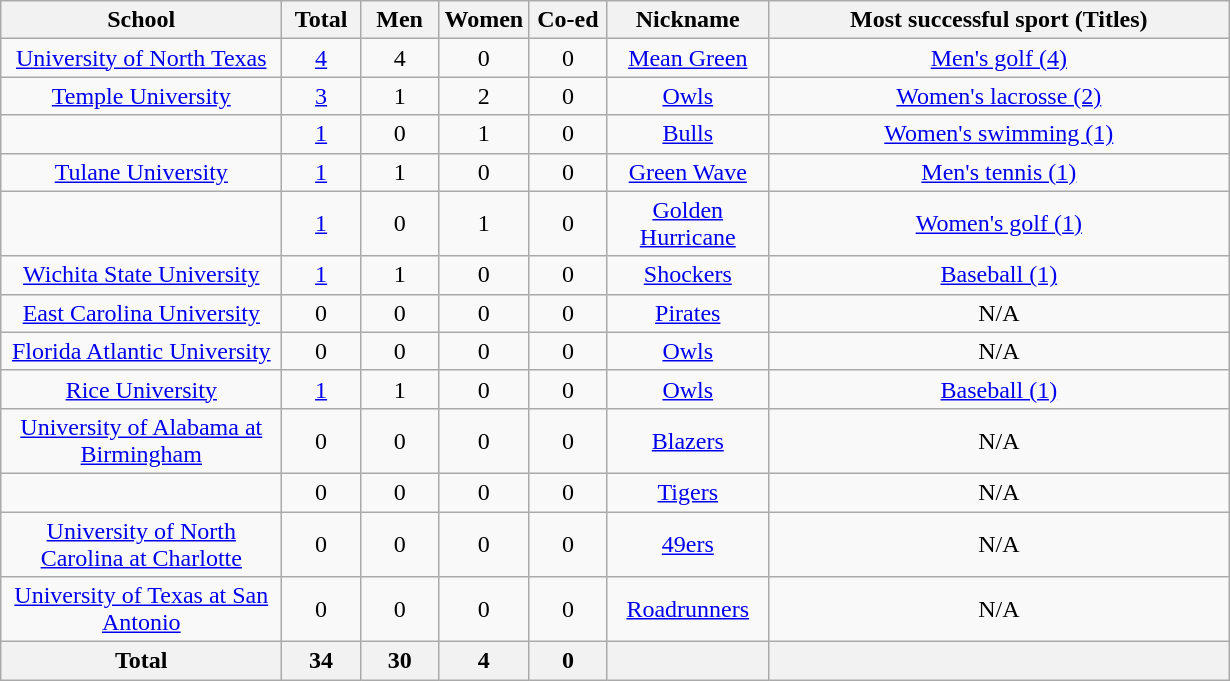<table class="wikitable sortable" style="text-align:center">
<tr>
<th width=180>School</th>
<th width=45>Total</th>
<th width=45>Men</th>
<th width=45>Women</th>
<th width=45>Co-ed</th>
<th width=100>Nickname</th>
<th width=300>Most successful sport (Titles)</th>
</tr>
<tr>
<td><a href='#'>University of North Texas</a></td>
<td><a href='#'>4</a></td>
<td>4</td>
<td>0</td>
<td>0</td>
<td><a href='#'>Mean Green</a></td>
<td><a href='#'>Men's golf (4)</a></td>
</tr>
<tr>
<td><a href='#'>Temple University</a></td>
<td><a href='#'>3</a></td>
<td>1</td>
<td>2</td>
<td>0</td>
<td><a href='#'>Owls</a></td>
<td><a href='#'>Women's lacrosse (2)</a></td>
</tr>
<tr>
<td></td>
<td><a href='#'>1</a></td>
<td>0</td>
<td>1</td>
<td>0</td>
<td><a href='#'>Bulls</a></td>
<td><a href='#'>Women's swimming (1)</a></td>
</tr>
<tr>
<td><a href='#'>Tulane University</a></td>
<td><a href='#'>1</a></td>
<td>1</td>
<td>0</td>
<td>0</td>
<td><a href='#'>Green Wave</a></td>
<td><a href='#'>Men's tennis (1)</a></td>
</tr>
<tr>
<td></td>
<td><a href='#'>1</a></td>
<td>0</td>
<td>1</td>
<td>0</td>
<td><a href='#'>Golden Hurricane</a></td>
<td><a href='#'>Women's golf (1)</a></td>
</tr>
<tr>
<td><a href='#'>Wichita State University</a></td>
<td><a href='#'>1</a></td>
<td>1</td>
<td>0</td>
<td>0</td>
<td><a href='#'>Shockers</a></td>
<td><a href='#'>Baseball (1)</a></td>
</tr>
<tr>
<td><a href='#'>East Carolina University</a></td>
<td>0</td>
<td>0</td>
<td>0</td>
<td>0</td>
<td><a href='#'>Pirates</a></td>
<td>N/A</td>
</tr>
<tr>
<td><a href='#'>Florida Atlantic University</a></td>
<td>0</td>
<td>0</td>
<td>0</td>
<td>0</td>
<td><a href='#'>Owls</a></td>
<td>N/A</td>
</tr>
<tr>
<td><a href='#'>Rice University</a></td>
<td><a href='#'>1</a></td>
<td>1</td>
<td>0</td>
<td>0</td>
<td><a href='#'>Owls</a></td>
<td><a href='#'>Baseball (1)</a></td>
</tr>
<tr>
<td><a href='#'>University of Alabama at Birmingham</a></td>
<td>0</td>
<td>0</td>
<td>0</td>
<td>0</td>
<td><a href='#'>Blazers</a></td>
<td>N/A</td>
</tr>
<tr>
<td></td>
<td>0</td>
<td>0</td>
<td>0</td>
<td>0</td>
<td><a href='#'>Tigers</a></td>
<td>N/A</td>
</tr>
<tr>
<td><a href='#'>University of North Carolina at Charlotte</a></td>
<td>0</td>
<td>0</td>
<td>0</td>
<td>0</td>
<td><a href='#'>49ers</a></td>
<td>N/A</td>
</tr>
<tr>
<td><a href='#'>University of Texas at San Antonio</a></td>
<td>0</td>
<td>0</td>
<td>0</td>
<td>0</td>
<td><a href='#'>Roadrunners</a></td>
<td>N/A</td>
</tr>
<tr>
<th>Total</th>
<th>34</th>
<th>30</th>
<th>4</th>
<th>0</th>
<th></th>
<th></th>
</tr>
</table>
